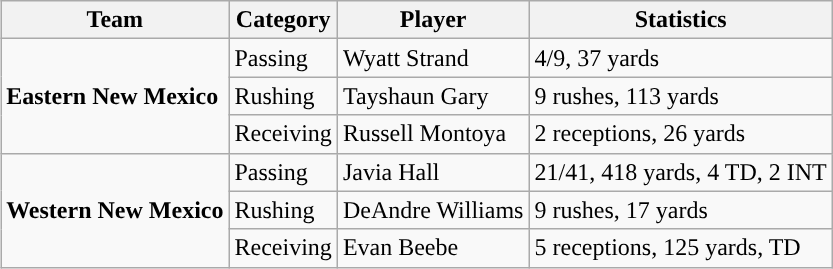<table class="wikitable" style="float: right;">
<tr>
<th>Team</th>
<th>Category</th>
<th>Player</th>
<th>Statistics</th>
</tr>
<tr>
<td rowspan=3><strong>Eastern New Mexico</strong></td>
<td>Passing</td>
<td>Wyatt Strand</td>
<td>4/9, 37 yards</td>
</tr>
<tr>
<td>Rushing</td>
<td>Tayshaun Gary</td>
<td>9 rushes, 113 yards</td>
</tr>
<tr>
<td>Receiving</td>
<td>Russell Montoya</td>
<td>2 receptions, 26 yards</td>
</tr>
<tr>
<td rowspan=3><strong>Western New Mexico</strong></td>
<td>Passing</td>
<td>Javia Hall</td>
<td>21/41, 418 yards, 4 TD, 2 INT</td>
</tr>
<tr>
<td>Rushing</td>
<td>DeAndre Williams</td>
<td>9 rushes, 17 yards</td>
</tr>
<tr>
<td>Receiving</td>
<td>Evan Beebe</td>
<td>5 receptions, 125 yards, TD</td>
</tr>
</table>
